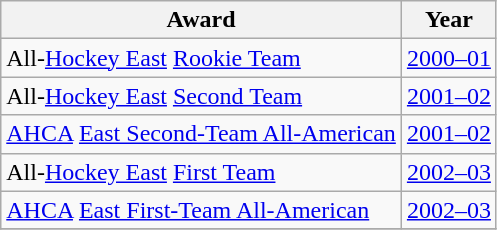<table class="wikitable">
<tr>
<th>Award</th>
<th>Year</th>
</tr>
<tr>
<td>All-<a href='#'>Hockey East</a> <a href='#'>Rookie Team</a></td>
<td><a href='#'>2000–01</a></td>
</tr>
<tr>
<td>All-<a href='#'>Hockey East</a> <a href='#'>Second Team</a></td>
<td><a href='#'>2001–02</a></td>
</tr>
<tr>
<td><a href='#'>AHCA</a> <a href='#'>East Second-Team All-American</a></td>
<td><a href='#'>2001–02</a></td>
</tr>
<tr>
<td>All-<a href='#'>Hockey East</a> <a href='#'>First Team</a></td>
<td><a href='#'>2002–03</a></td>
</tr>
<tr>
<td><a href='#'>AHCA</a> <a href='#'>East First-Team All-American</a></td>
<td><a href='#'>2002–03</a></td>
</tr>
<tr>
</tr>
</table>
